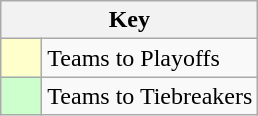<table class="wikitable" style="text-align: center;">
<tr>
<th colspan=2>Key</th>
</tr>
<tr>
<td style="background:#ffffcc; width:20px;"></td>
<td align=left>Teams to Playoffs</td>
</tr>
<tr>
<td style="background:#ccffcc; width:20px;"></td>
<td align=left>Teams to Tiebreakers</td>
</tr>
</table>
